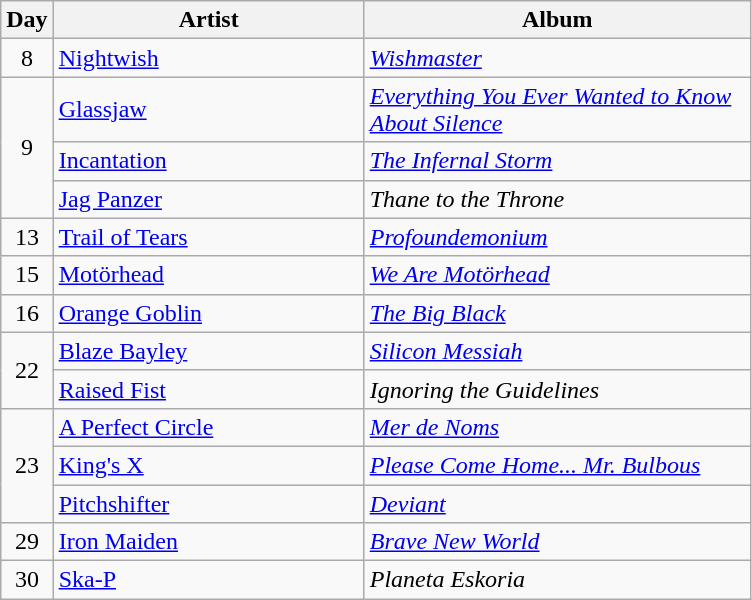<table class="wikitable" border="1">
<tr>
<th>Day</th>
<th width="200">Artist</th>
<th width="250">Album</th>
</tr>
<tr>
<td align="center">8</td>
<td><a href='#'>Nightwish</a></td>
<td><em><a href='#'>Wishmaster</a></em></td>
</tr>
<tr>
<td align="center" rowspan="3">9</td>
<td><a href='#'>Glassjaw</a></td>
<td><em><a href='#'>Everything You Ever Wanted to Know About Silence</a></em></td>
</tr>
<tr>
<td><a href='#'>Incantation</a></td>
<td><em><a href='#'>The Infernal Storm</a></em></td>
</tr>
<tr>
<td><a href='#'>Jag Panzer</a></td>
<td><em>Thane to the Throne</em></td>
</tr>
<tr>
<td align="center">13</td>
<td><a href='#'>Trail of Tears</a></td>
<td><em><a href='#'>Profoundemonium</a></em></td>
</tr>
<tr>
<td align="center">15</td>
<td><a href='#'>Motörhead</a></td>
<td><em><a href='#'>We Are Motörhead</a></em></td>
</tr>
<tr>
<td align="center">16</td>
<td><a href='#'>Orange Goblin</a></td>
<td><em><a href='#'>The Big Black</a></em></td>
</tr>
<tr>
<td align="center" rowspan="2">22</td>
<td><a href='#'>Blaze Bayley</a></td>
<td><em><a href='#'>Silicon Messiah</a></em></td>
</tr>
<tr>
<td><a href='#'>Raised Fist</a></td>
<td><em>Ignoring the Guidelines</em></td>
</tr>
<tr>
<td align="center" rowspan="3">23</td>
<td><a href='#'>A Perfect Circle</a></td>
<td><em><a href='#'>Mer de Noms</a></em></td>
</tr>
<tr>
<td><a href='#'>King's X</a></td>
<td><em><a href='#'>Please Come Home... Mr. Bulbous</a></em></td>
</tr>
<tr>
<td><a href='#'>Pitchshifter</a></td>
<td><em><a href='#'>Deviant</a></em></td>
</tr>
<tr>
<td align="center">29</td>
<td><a href='#'>Iron Maiden</a></td>
<td><em><a href='#'>Brave New World</a></em></td>
</tr>
<tr>
<td align="center">30</td>
<td><a href='#'>Ska-P</a></td>
<td><em>Planeta Eskoria</em></td>
</tr>
</table>
